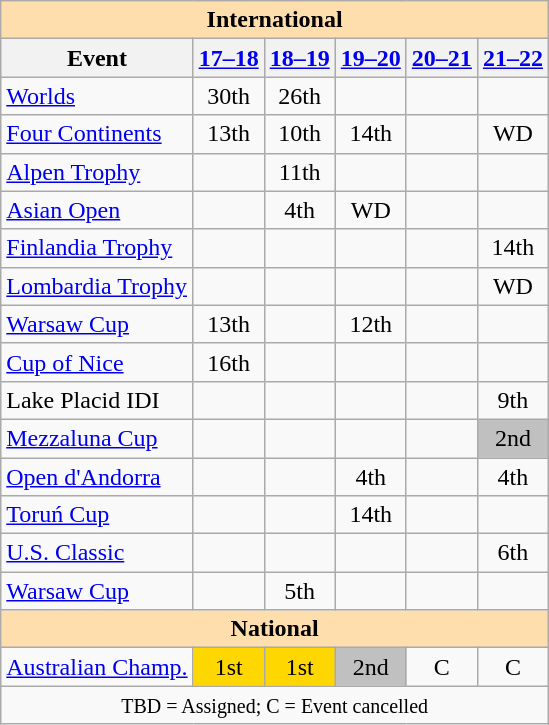<table class="wikitable" style="text-align:center">
<tr>
<th style="background-color: #ffdead; " colspan=6 align=center>International</th>
</tr>
<tr>
<th>Event</th>
<th><a href='#'>17–18</a></th>
<th><a href='#'>18–19</a></th>
<th><a href='#'>19–20</a></th>
<th><a href='#'>20–21</a></th>
<th><a href='#'>21–22</a></th>
</tr>
<tr>
<td align=left><a href='#'>Worlds</a></td>
<td>30th</td>
<td>26th</td>
<td></td>
<td></td>
<td></td>
</tr>
<tr>
<td align=left><a href='#'>Four Continents</a></td>
<td>13th</td>
<td>10th</td>
<td>14th</td>
<td></td>
<td>WD</td>
</tr>
<tr>
<td align=left> <a href='#'>Alpen Trophy</a></td>
<td></td>
<td>11th</td>
<td></td>
<td></td>
<td></td>
</tr>
<tr>
<td align=left> <a href='#'>Asian Open</a></td>
<td></td>
<td>4th</td>
<td>WD</td>
<td></td>
<td></td>
</tr>
<tr>
<td align=left> <a href='#'>Finlandia Trophy</a></td>
<td></td>
<td></td>
<td></td>
<td></td>
<td>14th</td>
</tr>
<tr>
<td align=left> <a href='#'>Lombardia Trophy</a></td>
<td></td>
<td></td>
<td></td>
<td></td>
<td>WD</td>
</tr>
<tr>
<td align=left> <a href='#'>Warsaw Cup</a></td>
<td>13th</td>
<td></td>
<td>12th</td>
<td></td>
<td></td>
</tr>
<tr>
<td align=left><a href='#'>Cup of Nice</a></td>
<td>16th</td>
<td></td>
<td></td>
<td></td>
<td></td>
</tr>
<tr>
<td align=left>Lake Placid IDI</td>
<td></td>
<td></td>
<td></td>
<td></td>
<td>9th</td>
</tr>
<tr>
<td align=left><a href='#'>Mezzaluna Cup</a></td>
<td></td>
<td></td>
<td></td>
<td></td>
<td bgcolor=silver>2nd</td>
</tr>
<tr>
<td align=left><a href='#'>Open d'Andorra</a></td>
<td></td>
<td></td>
<td>4th</td>
<td></td>
<td>4th</td>
</tr>
<tr>
<td align=left><a href='#'>Toruń Cup</a></td>
<td></td>
<td></td>
<td>14th</td>
<td></td>
<td></td>
</tr>
<tr>
<td align=left><a href='#'>U.S. Classic</a></td>
<td></td>
<td></td>
<td></td>
<td></td>
<td>6th</td>
</tr>
<tr>
<td align=left><a href='#'>Warsaw Cup</a></td>
<td></td>
<td>5th</td>
<td></td>
<td></td>
<td></td>
</tr>
<tr>
<th style="background-color: #ffdead; " colspan=6 align=center>National</th>
</tr>
<tr>
<td align=left><a href='#'>Australian Champ.</a></td>
<td bgcolor=gold>1st</td>
<td bgcolor=gold>1st</td>
<td bgcolor=silver>2nd</td>
<td>C</td>
<td>C</td>
</tr>
<tr>
<td colspan=6 align=center><small>TBD = Assigned; C = Event cancelled</small></td>
</tr>
</table>
